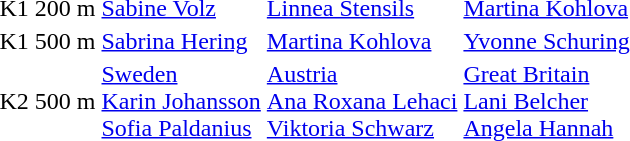<table>
<tr>
<td>K1 200 m</td>
<td><a href='#'>Sabine Volz</a></td>
<td><a href='#'>Linnea Stensils</a></td>
<td><a href='#'>Martina Kohlova</a></td>
</tr>
<tr>
<td>K1 500 m</td>
<td><a href='#'>Sabrina Hering</a></td>
<td><a href='#'>Martina Kohlova</a></td>
<td><a href='#'>Yvonne Schuring</a></td>
</tr>
<tr>
<td>K2 500 m</td>
<td><a href='#'>Sweden</a><br><a href='#'>Karin Johansson</a><br><a href='#'>Sofia Paldanius</a></td>
<td><a href='#'>Austria</a><br><a href='#'>Ana Roxana Lehaci</a><br><a href='#'>Viktoria Schwarz</a></td>
<td><a href='#'>Great Britain</a><br><a href='#'>Lani Belcher</a><br><a href='#'>Angela Hannah</a></td>
</tr>
</table>
